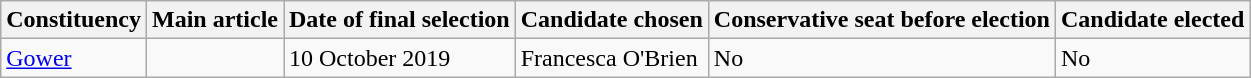<table class="wikitable">
<tr>
<th>Constituency</th>
<th>Main article</th>
<th>Date of final selection</th>
<th>Candidate chosen</th>
<th>Conservative seat before election</th>
<th>Candidate elected</th>
</tr>
<tr>
<td><a href='#'>Gower</a></td>
<td></td>
<td>10 October 2019</td>
<td>Francesca O'Brien</td>
<td>No</td>
<td>No</td>
</tr>
</table>
